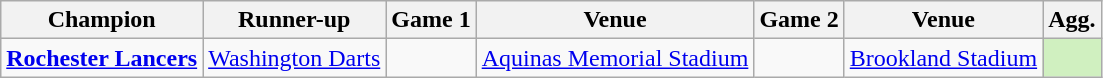<table class="wikitable">
<tr>
<th>Champion</th>
<th>Runner-up</th>
<th>Game 1</th>
<th>Venue</th>
<th>Game 2</th>
<th>Venue</th>
<th>Agg.</th>
</tr>
<tr>
<td><strong><a href='#'>Rochester Lancers</a></strong></td>
<td><a href='#'>Washington Darts</a></td>
<td></td>
<td><a href='#'>Aquinas Memorial Stadium</a></td>
<td></td>
<td><a href='#'>Brookland Stadium</a></td>
<td style="background:#d0f0c0;"></td>
</tr>
</table>
